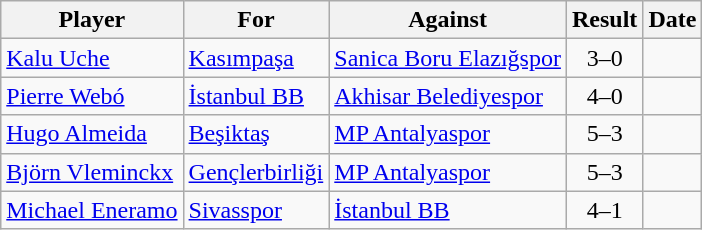<table class="wikitable sortable">
<tr>
<th>Player</th>
<th>For</th>
<th>Against</th>
<th style="text-align:center">Result</th>
<th>Date</th>
</tr>
<tr>
<td> <a href='#'>Kalu Uche</a></td>
<td><a href='#'>Kasımpaşa</a></td>
<td><a href='#'>Sanica Boru Elazığspor</a></td>
<td style="text-align:center;">3–0</td>
<td></td>
</tr>
<tr>
<td> <a href='#'>Pierre Webó</a></td>
<td><a href='#'>İstanbul BB</a></td>
<td><a href='#'>Akhisar Belediyespor</a></td>
<td style="text-align:center;">4–0</td>
<td></td>
</tr>
<tr>
<td> <a href='#'>Hugo Almeida</a></td>
<td><a href='#'>Beşiktaş</a></td>
<td><a href='#'>MP Antalyaspor</a></td>
<td style="text-align:center;">5–3</td>
<td></td>
</tr>
<tr>
<td> <a href='#'>Björn Vleminckx</a></td>
<td><a href='#'>Gençlerbirliği</a></td>
<td><a href='#'>MP Antalyaspor</a></td>
<td style="text-align:center;">5–3</td>
<td></td>
</tr>
<tr>
<td> <a href='#'>Michael Eneramo</a></td>
<td><a href='#'>Sivasspor</a></td>
<td><a href='#'>İstanbul BB</a></td>
<td style="text-align:center;">4–1</td>
<td></td>
</tr>
</table>
